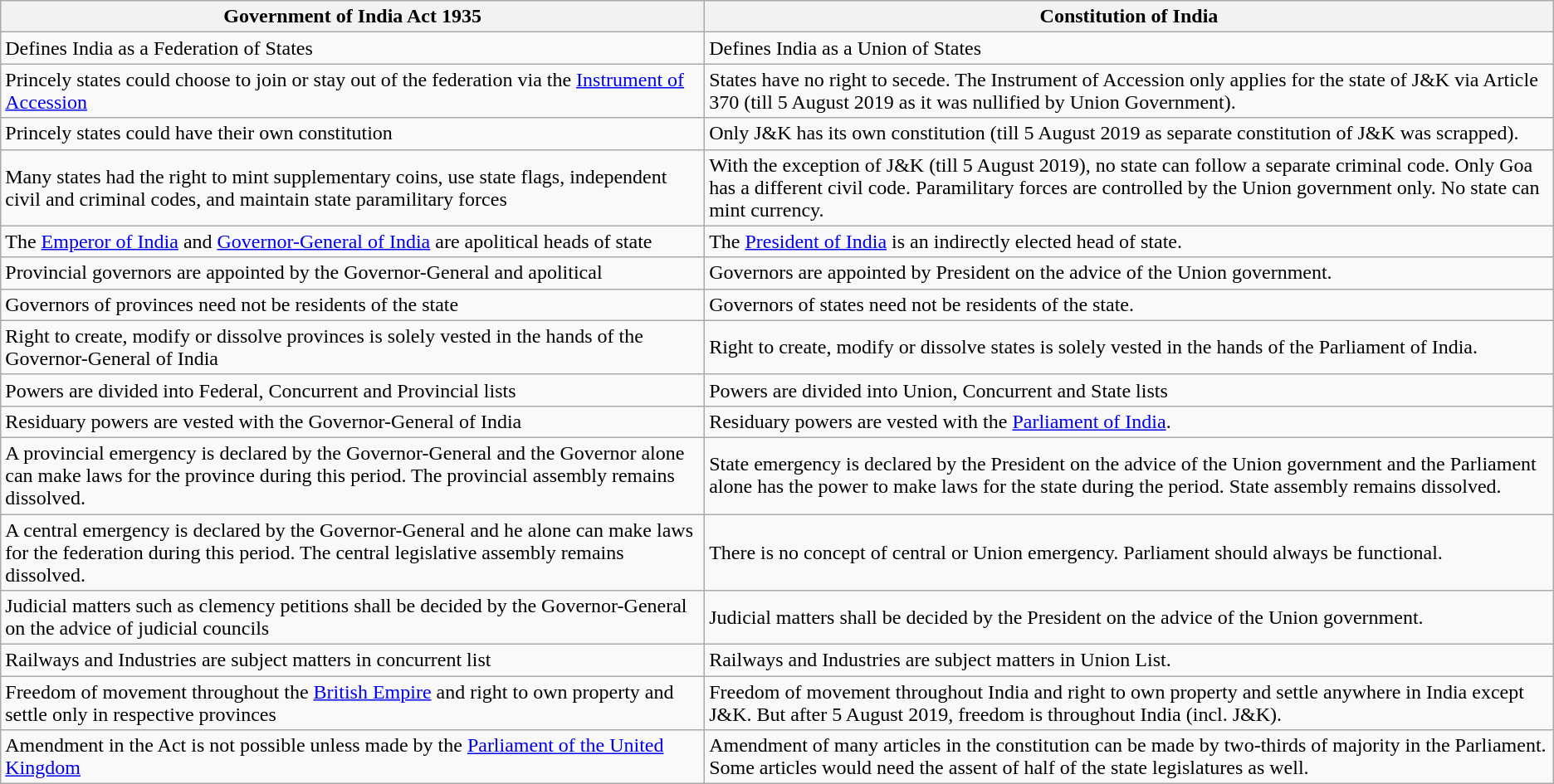<table class="wikitable">
<tr>
<th>Government of India Act 1935</th>
<th>Constitution of India</th>
</tr>
<tr>
<td>Defines India as a Federation of States</td>
<td>Defines India as a Union of States</td>
</tr>
<tr>
<td>Princely states could choose to join or stay out of the federation via the <a href='#'>Instrument of Accession</a></td>
<td>States have no right to secede. The Instrument of Accession only applies for the state of J&K via Article 370 (till 5 August 2019 as it was nullified by Union Government).</td>
</tr>
<tr>
<td>Princely states could have their own constitution</td>
<td>Only J&K has its own constitution (till 5 August 2019 as separate constitution of J&K was scrapped).</td>
</tr>
<tr>
<td>Many states had the right to mint supplementary coins, use state flags, independent civil and criminal codes, and maintain state paramilitary forces</td>
<td>With the exception of J&K (till 5 August 2019), no state can follow a separate criminal code. Only Goa has a different civil code. Paramilitary forces are controlled by the Union government only. No state can mint currency.</td>
</tr>
<tr>
<td>The <a href='#'>Emperor of India</a> and <a href='#'>Governor-General of India</a> are apolitical heads of state</td>
<td>The <a href='#'>President of India</a> is an indirectly elected head of state.</td>
</tr>
<tr>
<td>Provincial governors are appointed by the Governor-General and apolitical</td>
<td>Governors are appointed by President on the advice of the Union government.</td>
</tr>
<tr>
<td>Governors of provinces need not be residents of the state</td>
<td>Governors of states need not be residents of the state.</td>
</tr>
<tr>
<td>Right to create, modify or dissolve provinces is solely vested in the hands of the Governor-General of India</td>
<td>Right to create, modify or dissolve states is solely vested in the hands of the Parliament of India.</td>
</tr>
<tr>
<td>Powers are divided into Federal, Concurrent and Provincial lists</td>
<td>Powers are divided into Union, Concurrent and State lists</td>
</tr>
<tr>
<td>Residuary powers are vested with the Governor-General of India</td>
<td>Residuary powers are vested with the <a href='#'>Parliament of India</a>.</td>
</tr>
<tr>
<td>A provincial emergency is declared by the Governor-General and the Governor alone can make laws for the province during this period. The provincial assembly remains dissolved.</td>
<td>State emergency is declared by the President on the advice of the Union government and the Parliament alone has the power to make laws for the state during the period. State assembly remains dissolved.</td>
</tr>
<tr>
<td>A central emergency is declared by the Governor-General and he alone can make laws for the federation during this period. The central legislative assembly remains dissolved.</td>
<td>There is no concept of central or Union emergency. Parliament should always be functional.</td>
</tr>
<tr>
<td>Judicial matters such as clemency petitions shall be decided by the Governor-General on the advice of judicial councils</td>
<td>Judicial matters shall be decided by the President on the advice of the Union government.</td>
</tr>
<tr>
<td>Railways and Industries are subject matters in concurrent list</td>
<td>Railways and Industries are subject matters in Union List.</td>
</tr>
<tr>
<td>Freedom of movement throughout the <a href='#'>British Empire</a> and right to own property and settle only in respective provinces</td>
<td>Freedom of movement throughout India and right to own property and settle anywhere in India except J&K. But after 5 August 2019, freedom is throughout India (incl. J&K).</td>
</tr>
<tr>
<td>Amendment in the Act is not possible unless made by the <a href='#'>Parliament of the United Kingdom</a></td>
<td>Amendment of many articles in the constitution can be made by two-thirds of majority in the Parliament. Some articles would need the assent of half of the state legislatures as well.</td>
</tr>
</table>
